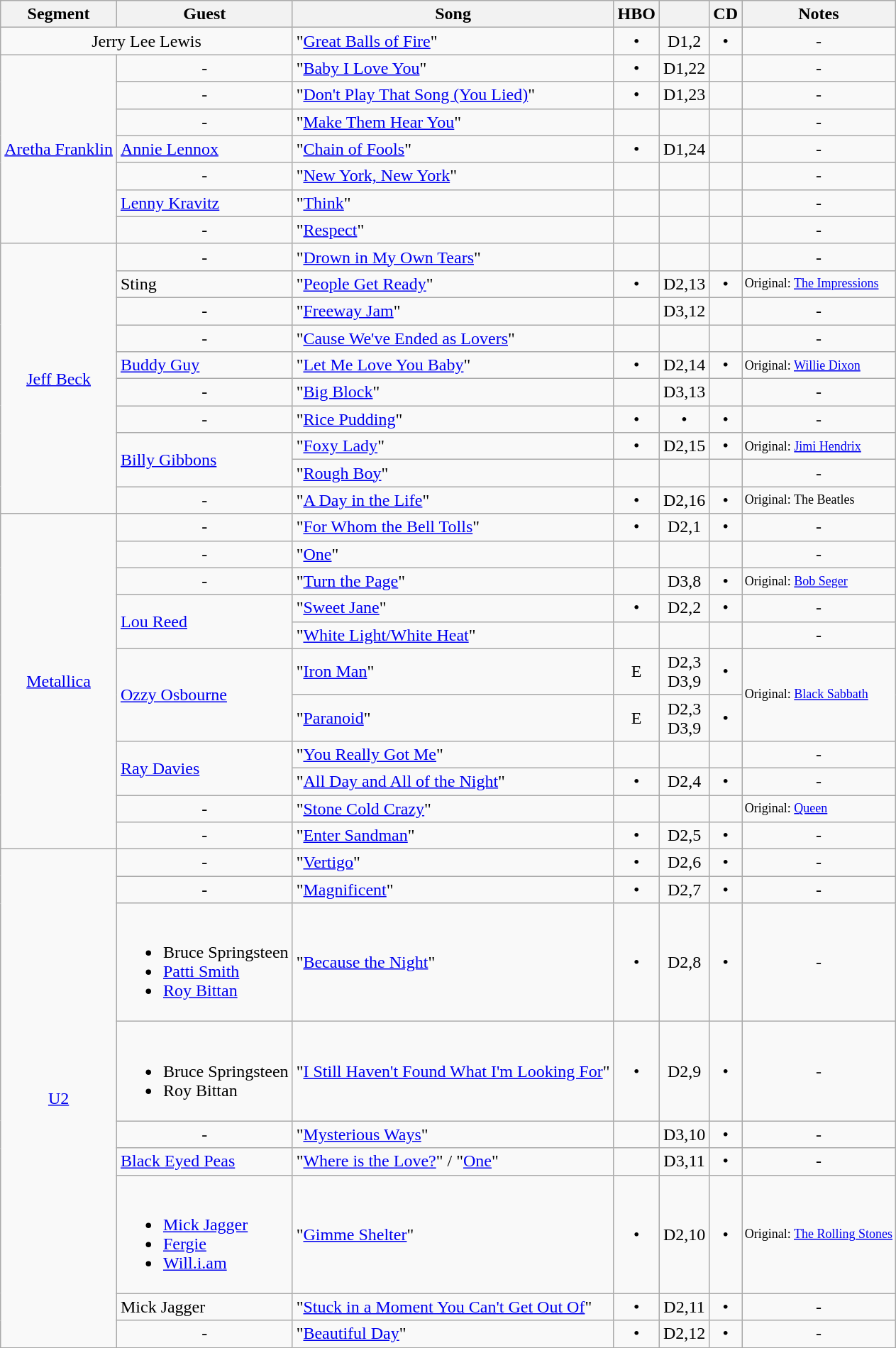<table class="wikitable">
<tr>
<th align="center">Segment</th>
<th align="center">Guest</th>
<th align="center">Song</th>
<th align="center">HBO</th>
<th align="center"></th>
<th align="center">CD</th>
<th align="center">Notes</th>
</tr>
<tr>
<td colspan="2" align="center">Jerry Lee Lewis</td>
<td>"<a href='#'>Great Balls of Fire</a>"</td>
<td align="center">•</td>
<td align="center">D1,2</td>
<td align="center">•</td>
<td align="center">-</td>
</tr>
<tr>
<td rowspan="7" align="center"><a href='#'>Aretha Franklin</a></td>
<td align="center">-</td>
<td>"<a href='#'>Baby I Love You</a>"</td>
<td align="center">•</td>
<td align="center">D1,22</td>
<td align="center"></td>
<td align="center">-</td>
</tr>
<tr>
<td align="center">-</td>
<td>"<a href='#'>Don't Play That Song (You Lied)</a>"</td>
<td align="center">•</td>
<td align="center">D1,23</td>
<td align="center"></td>
<td align="center">-</td>
</tr>
<tr>
<td align="center">-</td>
<td>"<a href='#'>Make Them Hear You</a>"</td>
<td align="center"></td>
<td align="center"></td>
<td align="center"></td>
<td align="center">-</td>
</tr>
<tr>
<td align="left"><a href='#'>Annie Lennox</a></td>
<td>"<a href='#'>Chain of Fools</a>"</td>
<td align="center">•</td>
<td align="center">D1,24</td>
<td align="center"></td>
<td align="center">-</td>
</tr>
<tr>
<td align="center">-</td>
<td>"<a href='#'>New York, New York</a>"</td>
<td align="center"></td>
<td align="center"></td>
<td align="center"></td>
<td align="center">-</td>
</tr>
<tr>
<td align="left"><a href='#'>Lenny Kravitz</a></td>
<td>"<a href='#'>Think</a>"</td>
<td align="center"></td>
<td align="center"></td>
<td align="center"></td>
<td align="center">-</td>
</tr>
<tr>
<td align="center">-</td>
<td>"<a href='#'>Respect</a>"</td>
<td align="center"></td>
<td align="center"></td>
<td align="center"></td>
<td align="center">-</td>
</tr>
<tr>
<td rowspan="10" align="center"><a href='#'>Jeff Beck</a></td>
<td align="center">-</td>
<td>"<a href='#'>Drown in My Own Tears</a>"</td>
<td align="center"></td>
<td align="center"></td>
<td align="center"></td>
<td align="center">-</td>
</tr>
<tr>
<td align="left">Sting</td>
<td>"<a href='#'>People Get Ready</a>"</td>
<td align="center">•</td>
<td align="center">D2,13</td>
<td align="center">•</td>
<td style=font-size:75% align="left">Original: <a href='#'>The Impressions</a></td>
</tr>
<tr>
<td align="center">-</td>
<td>"<a href='#'>Freeway Jam</a>"</td>
<td align="center"></td>
<td align="center">D3,12</td>
<td align="center"></td>
<td align="center">-</td>
</tr>
<tr>
<td align="center">-</td>
<td>"<a href='#'>Cause We've Ended as Lovers</a>"</td>
<td align="center"></td>
<td align="center"></td>
<td align="center"></td>
<td align="center">-</td>
</tr>
<tr>
<td align="left"><a href='#'>Buddy Guy</a></td>
<td>"<a href='#'>Let Me Love You Baby</a>"</td>
<td align="center">•</td>
<td align="center">D2,14</td>
<td align="center">•</td>
<td style=font-size:75% align="left">Original: <a href='#'>Willie Dixon</a></td>
</tr>
<tr>
<td align="center">-</td>
<td>"<a href='#'>Big Block</a>"</td>
<td align="center"></td>
<td align="center">D3,13</td>
<td align="center"></td>
<td align="center">-</td>
</tr>
<tr>
<td align="center">-</td>
<td>"<a href='#'>Rice Pudding</a>"</td>
<td align="center">•</td>
<td align="center">•</td>
<td align="center">•</td>
<td align="center">-</td>
</tr>
<tr>
<td rowspan="2" align="left"><a href='#'>Billy Gibbons</a></td>
<td>"<a href='#'>Foxy Lady</a>"</td>
<td align="center">•</td>
<td align="center">D2,15</td>
<td align="center">•</td>
<td style=font-size:75% align="left">Original: <a href='#'>Jimi Hendrix</a></td>
</tr>
<tr>
<td>"<a href='#'>Rough Boy</a>"</td>
<td align="center"></td>
<td align="center"></td>
<td align="center"></td>
<td align="center">-</td>
</tr>
<tr>
<td align="center">-</td>
<td>"<a href='#'>A Day in the Life</a>"</td>
<td align="center">•</td>
<td align="center">D2,16</td>
<td align="center">•</td>
<td style=font-size:75% align="left">Original: The Beatles</td>
</tr>
<tr>
<td rowspan="11" align="center"><a href='#'>Metallica</a></td>
<td align="center">-</td>
<td>"<a href='#'>For Whom the Bell Tolls</a>"</td>
<td align="center">•</td>
<td align="center">D2,1</td>
<td align="center">•</td>
<td align="center">-</td>
</tr>
<tr>
<td align="center">-</td>
<td>"<a href='#'>One</a>"</td>
<td align="center"></td>
<td align="center"></td>
<td align="center"></td>
<td align="center">-</td>
</tr>
<tr>
<td align="center">-</td>
<td>"<a href='#'>Turn the Page</a>"</td>
<td align="center"></td>
<td align="center">D3,8</td>
<td align="center">•</td>
<td style=font-size:75% align="left">Original: <a href='#'>Bob Seger</a></td>
</tr>
<tr>
<td rowspan="2" align="left"><a href='#'>Lou Reed</a></td>
<td>"<a href='#'>Sweet Jane</a>"</td>
<td align="center">•</td>
<td align="center">D2,2</td>
<td align="center">•</td>
<td align="center">-</td>
</tr>
<tr>
<td>"<a href='#'>White Light/White Heat</a>"</td>
<td align="center"></td>
<td align="center"></td>
<td align="center"></td>
<td align="center">-</td>
</tr>
<tr>
<td rowspan="2" align="left"><a href='#'>Ozzy Osbourne</a></td>
<td>"<a href='#'>Iron Man</a>"</td>
<td align="center">E</td>
<td align="center">D2,3<br>D3,9</td>
<td align="center">•</td>
<td rowspan="2" style=font-size:75% align="left">Original: <a href='#'>Black Sabbath</a></td>
</tr>
<tr>
<td>"<a href='#'>Paranoid</a>"</td>
<td align="center">E</td>
<td align="center">D2,3<br>D3,9</td>
<td align="center">•</td>
</tr>
<tr>
<td rowspan="2" align="left"><a href='#'>Ray Davies</a></td>
<td>"<a href='#'>You Really Got Me</a>"</td>
<td align="center"></td>
<td align="center"></td>
<td align="center"></td>
<td align="center">-</td>
</tr>
<tr>
<td>"<a href='#'>All Day and All of the Night</a>"</td>
<td align="center">•</td>
<td align="center">D2,4</td>
<td align="center">•</td>
<td align="center">-</td>
</tr>
<tr>
<td align="center">-</td>
<td>"<a href='#'>Stone Cold Crazy</a>"</td>
<td align="center"></td>
<td align="center"></td>
<td align="center"></td>
<td style=font-size:75% align="left">Original: <a href='#'>Queen</a></td>
</tr>
<tr>
<td align="center">-</td>
<td>"<a href='#'>Enter Sandman</a>"</td>
<td align="center">•</td>
<td align="center">D2,5</td>
<td align="center">•</td>
<td align="center">-</td>
</tr>
<tr>
<td rowspan="9" align="center"><a href='#'>U2</a></td>
<td align="center">-</td>
<td>"<a href='#'>Vertigo</a>"</td>
<td align="center">•</td>
<td align="center">D2,6</td>
<td align="center">•</td>
<td align="center">-</td>
</tr>
<tr>
<td align="center">-</td>
<td>"<a href='#'>Magnificent</a>"</td>
<td align="center">•</td>
<td align="center">D2,7</td>
<td align="center">•</td>
<td align="center">-</td>
</tr>
<tr>
<td align="left"><br><ul><li>Bruce Springsteen</li><li><a href='#'>Patti Smith</a></li><li><a href='#'>Roy Bittan</a></li></ul></td>
<td>"<a href='#'>Because the Night</a>"</td>
<td align="center">•</td>
<td align="center">D2,8</td>
<td align="center">•</td>
<td align="center">-</td>
</tr>
<tr>
<td align="left"><br><ul><li>Bruce Springsteen</li><li>Roy Bittan</li></ul></td>
<td>"<a href='#'>I Still Haven't Found What I'm Looking For</a>"</td>
<td align="center">•</td>
<td align="center">D2,9</td>
<td align="center">•</td>
<td align="center">-</td>
</tr>
<tr>
<td align="center">-</td>
<td>"<a href='#'>Mysterious Ways</a>"</td>
<td align="center"></td>
<td align="center">D3,10</td>
<td align="center">•</td>
<td align="center">-</td>
</tr>
<tr>
<td align="left"><a href='#'>Black Eyed Peas</a></td>
<td>"<a href='#'>Where is the Love?</a>" / "<a href='#'>One</a>"</td>
<td align="center"></td>
<td align="center">D3,11</td>
<td align="center">•</td>
<td align="center">-</td>
</tr>
<tr>
<td align="left"><br><ul><li><a href='#'>Mick Jagger</a></li><li><a href='#'>Fergie</a></li><li><a href='#'>Will.i.am</a></li></ul></td>
<td>"<a href='#'>Gimme Shelter</a>"</td>
<td align="center">•</td>
<td align="center">D2,10</td>
<td align="center">•</td>
<td style=font-size:75% align="left">Original: <a href='#'>The Rolling Stones</a></td>
</tr>
<tr>
<td align="left">Mick Jagger</td>
<td>"<a href='#'>Stuck in a Moment You Can't Get Out Of</a>"</td>
<td align="center">•</td>
<td align="center">D2,11</td>
<td align="center">•</td>
<td align="center">-</td>
</tr>
<tr>
<td align="center">-</td>
<td>"<a href='#'>Beautiful Day</a>"</td>
<td align="center">•</td>
<td align="center">D2,12</td>
<td align="center">•</td>
<td align="center">-</td>
</tr>
</table>
